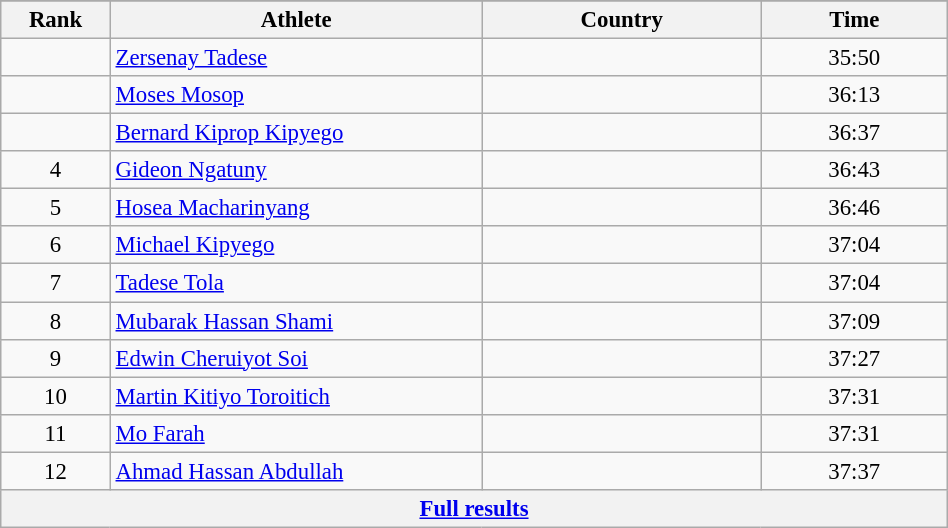<table class="wikitable sortable" style=" text-align:center; font-size:95%;" width="50%">
<tr>
</tr>
<tr>
<th width=5%>Rank</th>
<th width=20%>Athlete</th>
<th width=15%>Country</th>
<th width=10%>Time</th>
</tr>
<tr>
<td align=center></td>
<td align=left><a href='#'>Zersenay Tadese</a></td>
<td align=left></td>
<td>35:50</td>
</tr>
<tr>
<td align=center></td>
<td align=left><a href='#'>Moses Mosop</a></td>
<td align=left></td>
<td>36:13</td>
</tr>
<tr>
<td align=center></td>
<td align=left><a href='#'>Bernard Kiprop Kipyego</a></td>
<td align=left></td>
<td>36:37</td>
</tr>
<tr>
<td align=center>4</td>
<td align=left><a href='#'>Gideon Ngatuny</a></td>
<td align=left></td>
<td>36:43</td>
</tr>
<tr>
<td align=center>5</td>
<td align=left><a href='#'>Hosea Macharinyang</a></td>
<td align=left></td>
<td>36:46</td>
</tr>
<tr>
<td align=center>6</td>
<td align=left><a href='#'>Michael Kipyego</a></td>
<td align=left></td>
<td>37:04</td>
</tr>
<tr>
<td align=center>7</td>
<td align=left><a href='#'>Tadese Tola</a></td>
<td align=left></td>
<td>37:04</td>
</tr>
<tr>
<td align=center>8</td>
<td align=left><a href='#'>Mubarak Hassan Shami</a></td>
<td align=left></td>
<td>37:09</td>
</tr>
<tr>
<td align=center>9</td>
<td align=left><a href='#'>Edwin Cheruiyot Soi</a></td>
<td align=left></td>
<td>37:27</td>
</tr>
<tr>
<td align=center>10</td>
<td align=left><a href='#'>Martin Kitiyo Toroitich</a></td>
<td align=left></td>
<td>37:31</td>
</tr>
<tr>
<td align=center>11</td>
<td align=left><a href='#'>Mo Farah</a></td>
<td align=left></td>
<td>37:31</td>
</tr>
<tr>
<td align=center>12</td>
<td align=left><a href='#'>Ahmad Hassan Abdullah</a></td>
<td align=left></td>
<td>37:37</td>
</tr>
<tr class="sortbottom">
<th colspan=4 align=center><a href='#'>Full results</a></th>
</tr>
</table>
